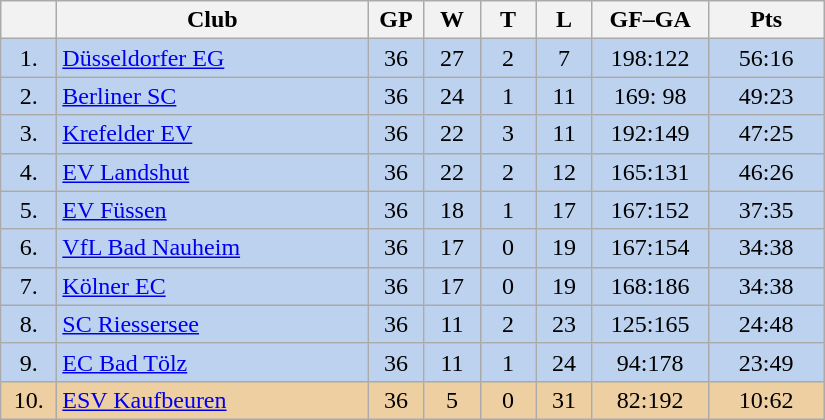<table class="wikitable">
<tr>
<th width="30"></th>
<th width="200">Club</th>
<th width="30">GP</th>
<th width="30">W</th>
<th width="30">T</th>
<th width="30">L</th>
<th width="70">GF–GA</th>
<th width="70">Pts</th>
</tr>
<tr bgcolor="#BCD2EE" align="center">
<td>1.</td>
<td align="left"><a href='#'>Düsseldorfer EG</a></td>
<td>36</td>
<td>27</td>
<td>2</td>
<td>7</td>
<td>198:122</td>
<td>56:16</td>
</tr>
<tr bgcolor=#BCD2EE align="center">
<td>2.</td>
<td align="left"><a href='#'>Berliner SC</a></td>
<td>36</td>
<td>24</td>
<td>1</td>
<td>11</td>
<td>169: 98</td>
<td>49:23</td>
</tr>
<tr bgcolor=#BCD2EE align="center">
<td>3.</td>
<td align="left"><a href='#'>Krefelder EV</a></td>
<td>36</td>
<td>22</td>
<td>3</td>
<td>11</td>
<td>192:149</td>
<td>47:25</td>
</tr>
<tr bgcolor=#BCD2EE align="center">
<td>4.</td>
<td align="left"><a href='#'>EV Landshut</a></td>
<td>36</td>
<td>22</td>
<td>2</td>
<td>12</td>
<td>165:131</td>
<td>46:26</td>
</tr>
<tr bgcolor=#BCD2EE align="center">
<td>5.</td>
<td align="left"><a href='#'>EV Füssen</a></td>
<td>36</td>
<td>18</td>
<td>1</td>
<td>17</td>
<td>167:152</td>
<td>37:35</td>
</tr>
<tr bgcolor=#BCD2EE align="center">
<td>6.</td>
<td align="left"><a href='#'>VfL Bad Nauheim</a></td>
<td>36</td>
<td>17</td>
<td>0</td>
<td>19</td>
<td>167:154</td>
<td>34:38</td>
</tr>
<tr bgcolor=#BCD2EE align="center">
<td>7.</td>
<td align="left"><a href='#'>Kölner EC</a></td>
<td>36</td>
<td>17</td>
<td>0</td>
<td>19</td>
<td>168:186</td>
<td>34:38</td>
</tr>
<tr bgcolor=#BCD2EE align="center">
<td>8.</td>
<td align="left"><a href='#'>SC Riessersee</a></td>
<td>36</td>
<td>11</td>
<td>2</td>
<td>23</td>
<td>125:165</td>
<td>24:48</td>
</tr>
<tr bgcolor=#BCD2EE align="center">
<td>9.</td>
<td align="left"><a href='#'>EC Bad Tölz</a></td>
<td>36</td>
<td>11</td>
<td>1</td>
<td>24</td>
<td>94:178</td>
<td>23:49</td>
</tr>
<tr bgcolor=#EECFA1 align="center">
<td>10.</td>
<td align="left"><a href='#'>ESV Kaufbeuren</a></td>
<td>36</td>
<td>5</td>
<td>0</td>
<td>31</td>
<td>82:192</td>
<td>10:62</td>
</tr>
</table>
